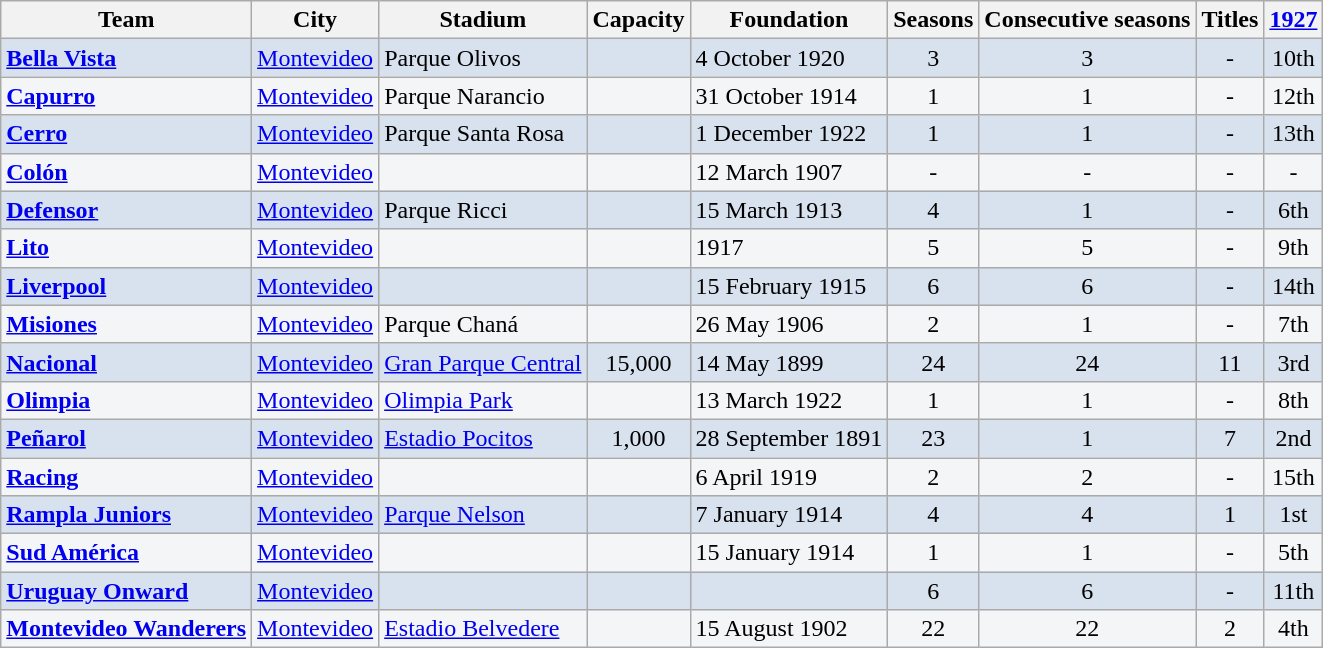<table class="wikitable">
<tr>
<th>Team</th>
<th>City</th>
<th>Stadium</th>
<th>Capacity</th>
<th>Foundation</th>
<th>Seasons</th>
<th>Consecutive seasons</th>
<th>Titles</th>
<th><a href='#'>1927</a></th>
</tr>
<tr bgcolor=#D8E2EE>
<td> <strong><a href='#'>Bella Vista</a></strong></td>
<td> <a href='#'>Montevideo</a></td>
<td>Parque Olivos</td>
<td align=center></td>
<td>4 October 1920</td>
<td align=center>3</td>
<td align=center>3</td>
<td align=center>-</td>
<td align=center>10th</td>
</tr>
<tr bgcolor=#F3F5F7>
<td> <strong><a href='#'>Capurro</a></strong></td>
<td> <a href='#'>Montevideo</a></td>
<td>Parque Narancio</td>
<td align=center></td>
<td>31 October 1914</td>
<td align=center>1</td>
<td align=center>1</td>
<td align=center>-</td>
<td align=center>12th</td>
</tr>
<tr bgcolor=#D8E2EE>
<td> <strong><a href='#'>Cerro</a></strong></td>
<td> <a href='#'>Montevideo</a></td>
<td>Parque Santa Rosa</td>
<td align=center></td>
<td>1 December 1922</td>
<td align=center>1</td>
<td align=center>1</td>
<td align=center>-</td>
<td align=center>13th</td>
</tr>
<tr bgcolor=#F3F5F7>
<td> <strong><a href='#'>Colón</a></strong></td>
<td> <a href='#'>Montevideo</a></td>
<td></td>
<td align=center></td>
<td>12 March 1907</td>
<td align=center>-</td>
<td align=center>-</td>
<td align=center>-</td>
<td align=center>-</td>
</tr>
<tr bgcolor=#D8E2EE>
<td><strong><a href='#'>Defensor</a></strong></td>
<td> <a href='#'>Montevideo</a></td>
<td>Parque Ricci</td>
<td align=center></td>
<td>15 March 1913</td>
<td align=center>4</td>
<td align=center>1</td>
<td align=center>-</td>
<td align=center>6th</td>
</tr>
<tr bgcolor=#F3F5F7>
<td> <strong><a href='#'>Lito</a></strong></td>
<td> <a href='#'>Montevideo</a></td>
<td></td>
<td align=center></td>
<td>1917</td>
<td align=center>5</td>
<td align=center>5</td>
<td align=center>-</td>
<td align=center>9th</td>
</tr>
<tr bgcolor=#D8E2EE>
<td> <strong><a href='#'>Liverpool</a></strong></td>
<td> <a href='#'>Montevideo</a></td>
<td></td>
<td align=center></td>
<td>15 February 1915</td>
<td align=center>6</td>
<td align=center>6</td>
<td align=center>-</td>
<td align=center>14th</td>
</tr>
<tr bgcolor=#F3F5F7>
<td> <strong><a href='#'>Misiones</a></strong></td>
<td> <a href='#'>Montevideo</a></td>
<td>Parque Chaná</td>
<td align=center></td>
<td>26 May 1906</td>
<td align=center>2</td>
<td align=center>1</td>
<td align=center>-</td>
<td align=center>7th</td>
</tr>
<tr bgcolor=#D8E2EE>
<td> <strong><a href='#'>Nacional</a></strong></td>
<td> <a href='#'>Montevideo</a></td>
<td><a href='#'>Gran Parque Central</a></td>
<td align=center>15,000</td>
<td>14 May 1899</td>
<td align=center>24</td>
<td align=center>24</td>
<td align=center>11</td>
<td align=center>3rd</td>
</tr>
<tr bgcolor=#F3F5F7>
<td> <strong><a href='#'>Olimpia</a></strong></td>
<td> <a href='#'>Montevideo</a></td>
<td><a href='#'>Olimpia Park</a></td>
<td align=center></td>
<td>13 March 1922</td>
<td align=center>1</td>
<td align=center>1</td>
<td align=center>-</td>
<td align=center>8th</td>
</tr>
<tr bgcolor=#D8E2EE>
<td> <strong><a href='#'>Peñarol</a></strong></td>
<td> <a href='#'>Montevideo</a></td>
<td><a href='#'>Estadio Pocitos</a></td>
<td align=center>1,000</td>
<td>28 September 1891</td>
<td align=center>23</td>
<td align=center>1</td>
<td align=center>7</td>
<td align=center>2nd</td>
</tr>
<tr bgcolor=#F3F5F7>
<td> <strong><a href='#'>Racing</a></strong></td>
<td> <a href='#'>Montevideo</a></td>
<td></td>
<td align=center></td>
<td>6 April 1919</td>
<td align=center>2</td>
<td align=center>2</td>
<td align=center>-</td>
<td align=center>15th</td>
</tr>
<tr bgcolor=#D8E2EE>
<td> <strong><a href='#'>Rampla Juniors</a></strong></td>
<td> <a href='#'>Montevideo</a></td>
<td><a href='#'>Parque Nelson</a></td>
<td align=center></td>
<td>7 January 1914</td>
<td align=center>4</td>
<td align=center>4</td>
<td align=center>1</td>
<td align=center>1st</td>
</tr>
<tr bgcolor=#F3F5F7>
<td> <strong><a href='#'>Sud América</a></strong></td>
<td> <a href='#'>Montevideo</a></td>
<td></td>
<td align=center></td>
<td>15 January 1914</td>
<td align=center>1</td>
<td align=center>1</td>
<td align=center>-</td>
<td align=center>5th</td>
</tr>
<tr bgcolor=#D8E2EE>
<td> <strong><a href='#'>Uruguay Onward</a></strong></td>
<td> <a href='#'>Montevideo</a></td>
<td></td>
<td align=center></td>
<td></td>
<td align=center>6</td>
<td align=center>6</td>
<td align=center>-</td>
<td align=center>11th</td>
</tr>
<tr bgcolor=#F3F5F7>
<td> <strong><a href='#'>Montevideo Wanderers</a></strong></td>
<td> <a href='#'>Montevideo</a></td>
<td><a href='#'>Estadio Belvedere</a></td>
<td align=center></td>
<td>15 August 1902</td>
<td align=center>22</td>
<td align=center>22</td>
<td align=center>2</td>
<td align=center>4th</td>
</tr>
</table>
